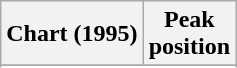<table class="wikitable sortable">
<tr>
<th align="left">Chart (1995)</th>
<th align="center">Peak<br>position</th>
</tr>
<tr>
</tr>
<tr>
</tr>
<tr>
</tr>
</table>
